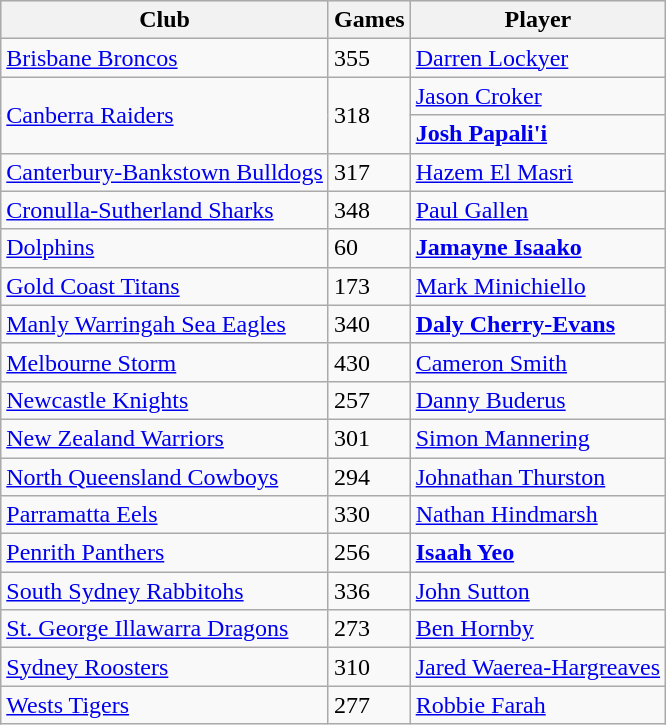<table class="wikitable sortable">
<tr style="background:#ede7eb;">
<th>Club</th>
<th>Games</th>
<th>Player</th>
</tr>
<tr>
<td> <a href='#'>Brisbane Broncos</a></td>
<td>355</td>
<td><a href='#'>Darren Lockyer</a></td>
</tr>
<tr>
<td rowspan="2"> <a href='#'>Canberra Raiders</a></td>
<td rowspan="2">318</td>
<td><a href='#'>Jason Croker</a></td>
</tr>
<tr>
<td><a href='#'><strong>Josh Papali'i</strong></a></td>
</tr>
<tr>
<td> <a href='#'>Canterbury-Bankstown Bulldogs</a></td>
<td>317</td>
<td><a href='#'>Hazem El Masri</a></td>
</tr>
<tr>
<td> <a href='#'>Cronulla-Sutherland Sharks</a></td>
<td>348</td>
<td><a href='#'>Paul Gallen</a></td>
</tr>
<tr>
<td> <a href='#'>Dolphins</a></td>
<td>60</td>
<td><strong><a href='#'>Jamayne Isaako</a></strong></td>
</tr>
<tr>
<td> <a href='#'>Gold Coast Titans</a></td>
<td>173</td>
<td><a href='#'>Mark Minichiello</a></td>
</tr>
<tr>
<td> <a href='#'>Manly Warringah Sea Eagles</a></td>
<td>340</td>
<td><strong><a href='#'>Daly Cherry-Evans</a></strong></td>
</tr>
<tr>
<td> <a href='#'>Melbourne Storm</a></td>
<td>430</td>
<td><a href='#'>Cameron Smith</a></td>
</tr>
<tr>
<td> <a href='#'>Newcastle Knights</a></td>
<td>257</td>
<td><a href='#'>Danny Buderus</a></td>
</tr>
<tr>
<td> <a href='#'>New Zealand Warriors</a></td>
<td>301</td>
<td><a href='#'>Simon Mannering</a></td>
</tr>
<tr>
<td> <a href='#'>North Queensland Cowboys</a></td>
<td>294</td>
<td><a href='#'>Johnathan Thurston</a></td>
</tr>
<tr>
<td> <a href='#'>Parramatta Eels</a></td>
<td>330</td>
<td><a href='#'>Nathan Hindmarsh</a></td>
</tr>
<tr>
<td> <a href='#'>Penrith Panthers</a></td>
<td>256</td>
<td><strong><a href='#'>Isaah Yeo</a></strong></td>
</tr>
<tr x>
<td> <a href='#'>South Sydney Rabbitohs</a></td>
<td>336</td>
<td><a href='#'>John Sutton</a></td>
</tr>
<tr>
<td> <a href='#'>St. George Illawarra Dragons</a></td>
<td>273</td>
<td><a href='#'>Ben Hornby</a></td>
</tr>
<tr>
<td> <a href='#'>Sydney Roosters</a></td>
<td>310</td>
<td><a href='#'>Jared Waerea-Hargreaves</a></td>
</tr>
<tr>
<td> <a href='#'>Wests Tigers</a></td>
<td>277</td>
<td><a href='#'>Robbie Farah</a></td>
</tr>
</table>
